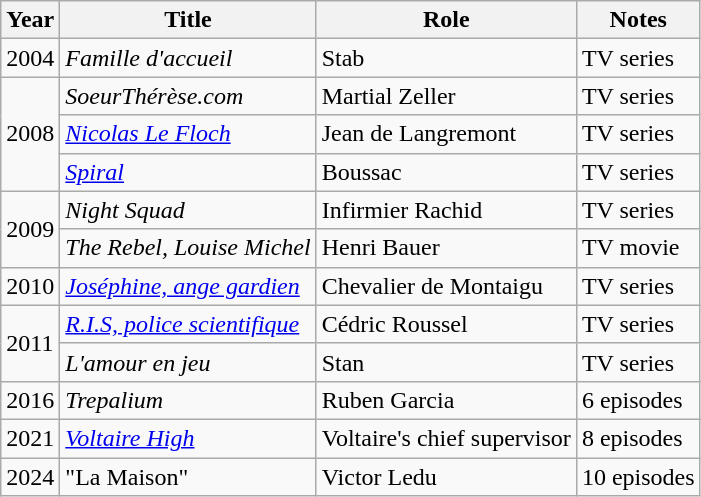<table class="wikitable sortable">
<tr>
<th>Year</th>
<th>Title</th>
<th>Role</th>
<th class="unsortable">Notes</th>
</tr>
<tr>
<td>2004</td>
<td><em>Famille d'accueil</em></td>
<td>Stab</td>
<td>TV series</td>
</tr>
<tr>
<td rowspan="3">2008</td>
<td><em>SoeurThérèse.com</em></td>
<td>Martial Zeller</td>
<td>TV series</td>
</tr>
<tr>
<td><em><a href='#'>Nicolas Le Floch</a></em></td>
<td>Jean de Langremont</td>
<td>TV series</td>
</tr>
<tr>
<td><em><a href='#'>Spiral</a></em></td>
<td>Boussac</td>
<td>TV series</td>
</tr>
<tr>
<td rowspan="2">2009</td>
<td><em>Night Squad</em></td>
<td>Infirmier Rachid</td>
<td>TV series</td>
</tr>
<tr>
<td><em>The Rebel, Louise Michel</em></td>
<td>Henri Bauer</td>
<td>TV movie</td>
</tr>
<tr>
<td>2010</td>
<td><em><a href='#'>Joséphine, ange gardien</a></em></td>
<td>Chevalier de Montaigu</td>
<td>TV series</td>
</tr>
<tr>
<td rowspan="2">2011</td>
<td><em><a href='#'>R.I.S, police scientifique</a></em></td>
<td>Cédric Roussel</td>
<td>TV series</td>
</tr>
<tr>
<td><em>L'amour en jeu</em></td>
<td>Stan</td>
<td>TV series</td>
</tr>
<tr>
<td>2016</td>
<td><em>Trepalium</em></td>
<td>Ruben Garcia</td>
<td>6 episodes</td>
</tr>
<tr>
<td>2021</td>
<td><em><a href='#'>Voltaire High</a></em></td>
<td>Voltaire's chief supervisor</td>
<td>8 episodes</td>
</tr>
<tr>
<td>2024</td>
<td>"La Maison"</td>
<td>Victor Ledu</td>
<td>10 episodes</td>
</tr>
</table>
